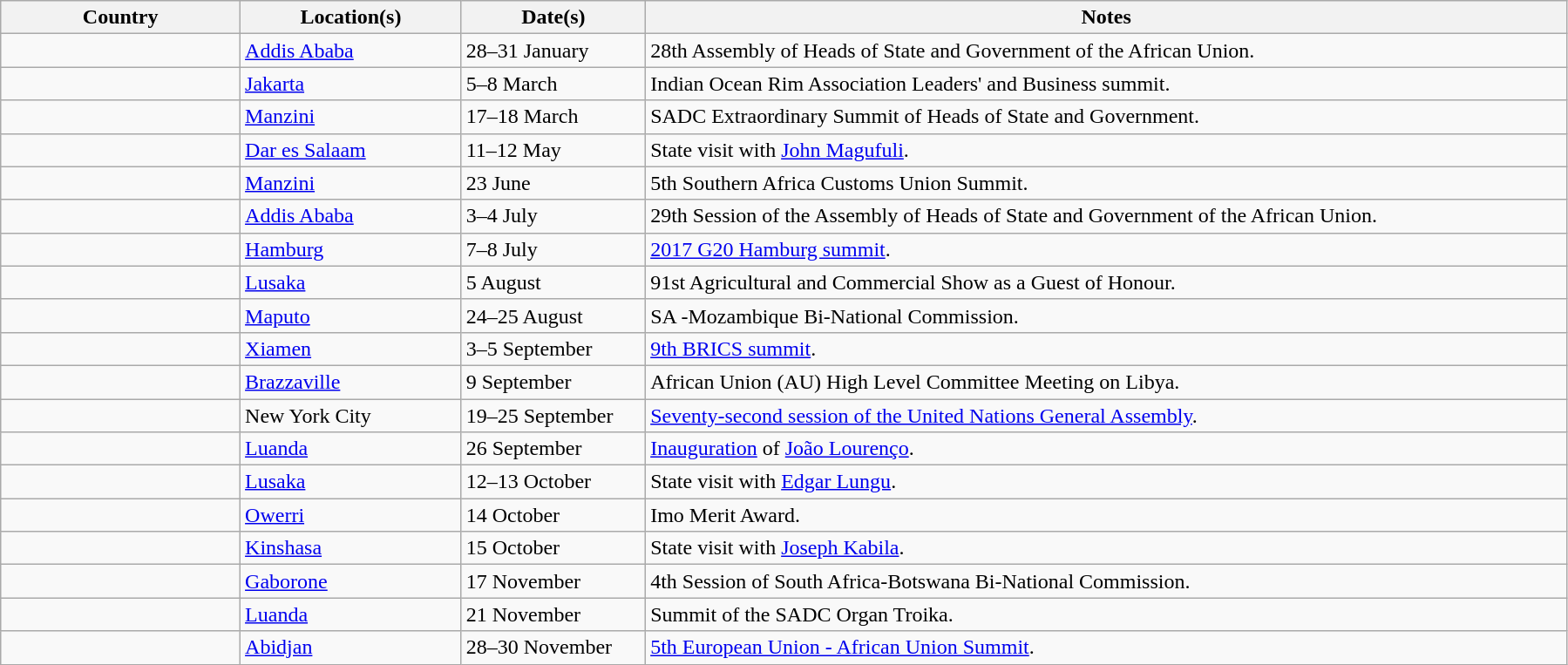<table class="wikitable sortable">
<tr>
<th style="width: 13%;">Country</th>
<th style="width: 12%;">Location(s)</th>
<th style="width: 10%; ">Date(s)</th>
<th style="width: 50%;">Notes</th>
</tr>
<tr>
<td></td>
<td><a href='#'>Addis Ababa</a></td>
<td>28–31 January</td>
<td>28th Assembly of Heads of State and Government of the African Union.</td>
</tr>
<tr>
<td></td>
<td><a href='#'>Jakarta</a></td>
<td>5–8 March</td>
<td>Indian Ocean Rim Association Leaders' and Business summit.</td>
</tr>
<tr>
<td></td>
<td><a href='#'>Manzini</a></td>
<td>17–18 March</td>
<td>SADC Extraordinary Summit of Heads of State and Government.</td>
</tr>
<tr>
<td></td>
<td><a href='#'>Dar es Salaam</a></td>
<td>11–12 May</td>
<td>State visit with <a href='#'>John Magufuli</a>.</td>
</tr>
<tr>
<td></td>
<td><a href='#'>Manzini</a></td>
<td>23 June</td>
<td>5th Southern Africa Customs Union Summit.</td>
</tr>
<tr>
<td></td>
<td><a href='#'>Addis Ababa</a></td>
<td>3–4 July</td>
<td>29th Session of the Assembly of Heads of State and Government of the African Union.</td>
</tr>
<tr>
<td></td>
<td><a href='#'>Hamburg</a></td>
<td>7–8 July</td>
<td><a href='#'>2017 G20 Hamburg summit</a>.</td>
</tr>
<tr>
<td></td>
<td><a href='#'>Lusaka</a></td>
<td>5 August</td>
<td>91st Agricultural and Commercial Show as a Guest of Honour.</td>
</tr>
<tr>
<td></td>
<td><a href='#'>Maputo</a></td>
<td>24–25 August</td>
<td>SA -Mozambique Bi-National Commission.</td>
</tr>
<tr>
<td></td>
<td><a href='#'>Xiamen</a></td>
<td>3–5 September</td>
<td><a href='#'>9th BRICS summit</a>.</td>
</tr>
<tr>
<td></td>
<td><a href='#'>Brazzaville</a></td>
<td>9 September</td>
<td>African Union (AU) High Level Committee Meeting on Libya.</td>
</tr>
<tr>
<td></td>
<td>New York City</td>
<td>19–25 September</td>
<td><a href='#'>Seventy-second session of the United Nations General Assembly</a>.</td>
</tr>
<tr>
<td></td>
<td><a href='#'>Luanda</a></td>
<td>26 September</td>
<td><a href='#'>Inauguration</a> of <a href='#'>João Lourenço</a>.</td>
</tr>
<tr>
<td></td>
<td><a href='#'>Lusaka</a></td>
<td>12–13 October</td>
<td>State visit with <a href='#'>Edgar Lungu</a>.</td>
</tr>
<tr>
<td></td>
<td><a href='#'>Owerri</a></td>
<td>14 October</td>
<td>Imo Merit Award.</td>
</tr>
<tr>
<td></td>
<td><a href='#'>Kinshasa</a></td>
<td>15 October</td>
<td>State visit with <a href='#'>Joseph Kabila</a>.</td>
</tr>
<tr>
<td></td>
<td><a href='#'>Gaborone</a></td>
<td>17 November</td>
<td>4th Session of South Africa-Botswana Bi-National Commission.</td>
</tr>
<tr>
<td></td>
<td><a href='#'>Luanda</a></td>
<td>21 November</td>
<td>Summit of the SADC Organ Troika.</td>
</tr>
<tr>
<td></td>
<td><a href='#'>Abidjan</a></td>
<td>28–30 November</td>
<td><a href='#'>5th European Union - African Union Summit</a>.</td>
</tr>
</table>
